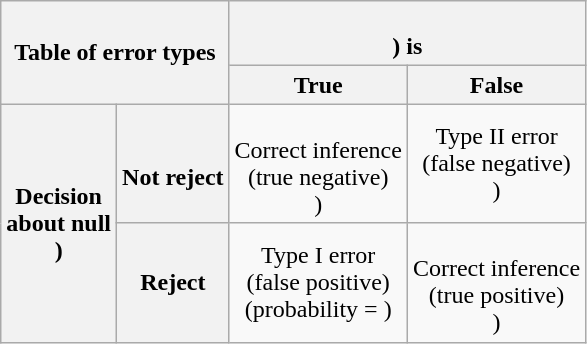<table class="wikitable">
<tr>
<th rowspan="2" colspan="2">Table of error types</th>
<th colspan="2"><br>) is</th>
</tr>
<tr>
<th>True</th>
<th>False</th>
</tr>
<tr>
<th rowspan="2">Decision<br>about null<br>)</th>
<th><br>Not reject</th>
<td style="text-align:center;"><br>Correct inference<br>(true negative)<br>)</td>
<td style="text-align:center;">Type II error <br>(false negative)<br>)</td>
</tr>
<tr>
<th>Reject</th>
<td style="text-align:center;">Type I error <br>(false positive)<br>(probability = <em></em>)</td>
<td style="text-align:center;"><br>Correct inference <br>(true positive)<br>)</td>
</tr>
</table>
